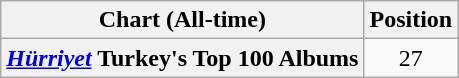<table class="wikitable plainrowheaders">
<tr>
<th>Chart (All-time)</th>
<th>Position</th>
</tr>
<tr>
<th scope="row"><em><a href='#'>Hürriyet</a></em> Turkey's Top 100 Albums</th>
<td align="center">27</td>
</tr>
</table>
